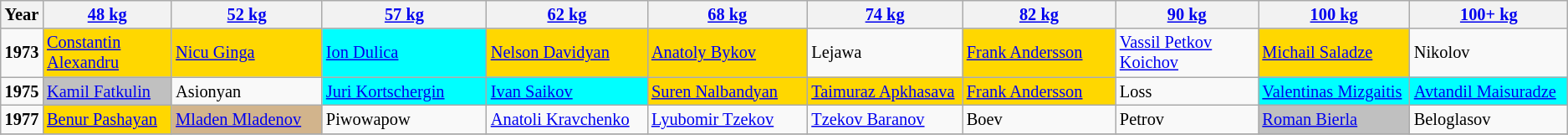<table class="wikitable sortable"  style="font-size: 85%">
<tr>
<th>Year</th>
<th width=200><a href='#'>48 kg</a></th>
<th width=275><a href='#'>52 kg</a></th>
<th width=275><a href='#'>57 kg</a></th>
<th width=275><a href='#'>62 kg</a></th>
<th width=275><a href='#'>68 kg</a></th>
<th width=275><a href='#'>74 kg</a></th>
<th width=275><a href='#'>82 kg</a></th>
<th width=275><a href='#'>90 kg</a></th>
<th width=275><a href='#'>100 kg</a></th>
<th width=275><a href='#'>100+ kg</a></th>
</tr>
<tr>
<td><strong>1973</strong></td>
<td bgcolor="gold"> <a href='#'>Constantin Alexandru</a></td>
<td bgcolor="gold"> <a href='#'>Nicu Ginga</a></td>
<td bgcolor="aqua"> <a href='#'>Ion Dulica</a></td>
<td bgcolor="gold"> <a href='#'>Nelson Davidyan</a></td>
<td bgcolor="gold"> <a href='#'>Anatoly Bykov</a></td>
<td> Lejawa</td>
<td bgcolor="gold"> <a href='#'>Frank Andersson</a></td>
<td> <a href='#'>Vassil Petkov Koichov</a></td>
<td bgcolor="gold"> <a href='#'>Michail Saladze</a></td>
<td> Nikolov</td>
</tr>
<tr>
<td><strong>1975</strong></td>
<td bgcolor="Silver"> <a href='#'>Kamil Fatkulin</a></td>
<td> Asionyan</td>
<td bgcolor="aqua"> <a href='#'>Juri Kortschergin</a></td>
<td bgcolor="aqua"> <a href='#'>Ivan Saikov</a></td>
<td bgcolor="gold"> <a href='#'>Suren Nalbandyan</a></td>
<td bgcolor="gold"> <a href='#'>Taimuraz Apkhasava</a></td>
<td bgcolor="gold"> <a href='#'>Frank Andersson</a></td>
<td> Loss</td>
<td bgcolor="aqua"> <a href='#'>Valentinas Mizgaitis</a></td>
<td bgcolor="aqua"> <a href='#'>Avtandil Maisuradze</a></td>
</tr>
<tr>
<td><strong>1977</strong></td>
<td bgcolor="gold"> <a href='#'>Benur Pashayan</a></td>
<td bgcolor=#D2B48C> <a href='#'>Mladen Mladenov</a></td>
<td> Piwowapow</td>
<td> <a href='#'>Anatoli Kravchenko</a></td>
<td> <a href='#'>Lyubomir Tzekov</a></td>
<td> <a href='#'>Tzekov Baranov</a></td>
<td> Boev</td>
<td> Petrov</td>
<td bgcolor="Silver"> <a href='#'>Roman Bierla</a></td>
<td> Beloglasov</td>
</tr>
<tr>
</tr>
</table>
